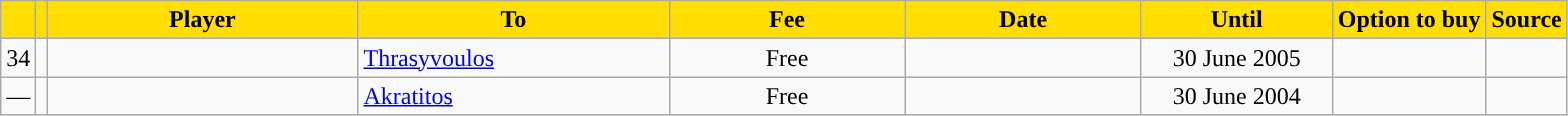<table class="wikitable sortable">
<tr>
<th style="background:#FFDE00"></th>
<th style="background:#FFDE00"></th>
<th width=200 style="background:#FFDE00">Player</th>
<th width=200 style="background:#FFDE00">To</th>
<th width=150 style="background:#FFDE00">Fee</th>
<th width=150 style="background:#FFDE00">Date</th>
<th width=120 style="background:#FFDE00">Until</th>
<th style="background:#FFDE00">Option to buy</th>
<th style="background:#FFDE00">Source</th>
</tr>
<tr>
<td align=center>34</td>
<td align=center></td>
<td></td>
<td> <a href='#'>Thrasyvoulos</a></td>
<td align=center>Free</td>
<td align=center></td>
<td align=center>30 June 2005</td>
<td align=center></td>
<td align=center></td>
</tr>
<tr>
<td align=center>—</td>
<td align=center></td>
<td></td>
<td> <a href='#'>Akratitos</a></td>
<td align=center>Free</td>
<td align=center></td>
<td align=center>30 June 2004</td>
<td align=center></td>
<td align=center></td>
</tr>
</table>
